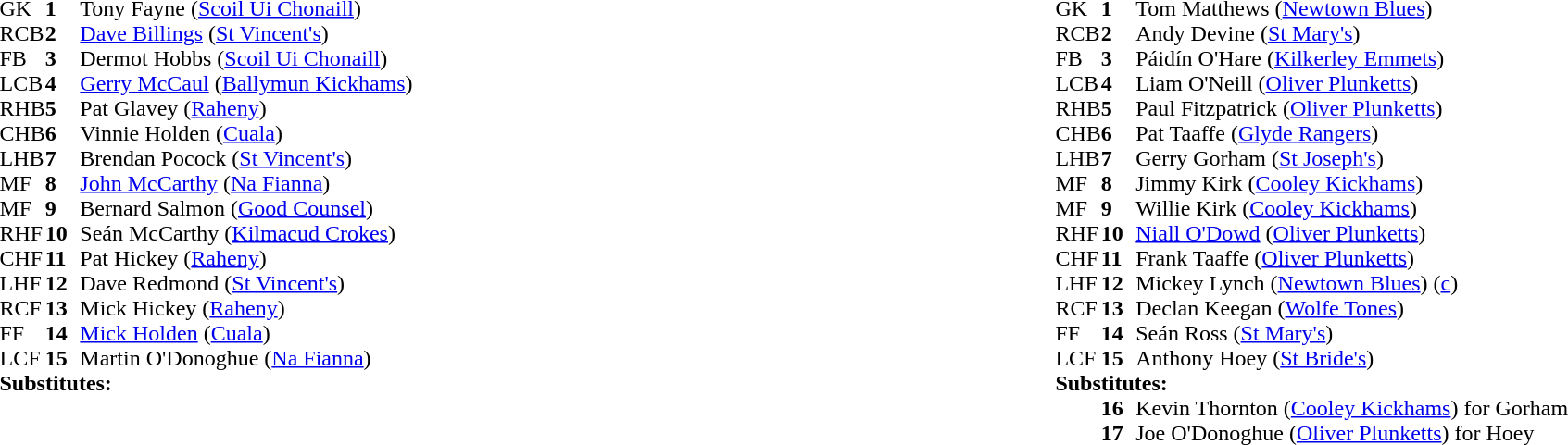<table style="width:100%;">
<tr>
<td style="vertical-align:top; width:50%"><br><table cellspacing="0" cellpadding="0">
<tr>
<th width="25"></th>
<th width="25"></th>
</tr>
<tr>
<td>GK</td>
<td><strong>1</strong></td>
<td>Tony Fayne (<a href='#'>Scoil Ui Chonaill</a>)</td>
</tr>
<tr>
<td>RCB</td>
<td><strong>2</strong></td>
<td><a href='#'>Dave Billings</a> (<a href='#'>St Vincent's</a>)</td>
</tr>
<tr>
<td>FB</td>
<td><strong>3</strong></td>
<td>Dermot Hobbs (<a href='#'>Scoil Ui Chonaill</a>)</td>
</tr>
<tr>
<td>LCB</td>
<td><strong>4</strong></td>
<td><a href='#'>Gerry McCaul</a> (<a href='#'>Ballymun Kickhams</a>)</td>
</tr>
<tr>
<td>RHB</td>
<td><strong>5</strong></td>
<td>Pat Glavey (<a href='#'>Raheny</a>)</td>
</tr>
<tr>
<td>CHB</td>
<td><strong>6</strong></td>
<td>Vinnie Holden (<a href='#'>Cuala</a>)</td>
</tr>
<tr>
<td>LHB</td>
<td><strong>7</strong></td>
<td>Brendan Pocock (<a href='#'>St Vincent's</a>)</td>
</tr>
<tr>
<td>MF</td>
<td><strong>8</strong></td>
<td><a href='#'>John McCarthy</a> (<a href='#'>Na Fianna</a>)</td>
</tr>
<tr>
<td>MF</td>
<td><strong>9</strong></td>
<td>Bernard Salmon (<a href='#'>Good Counsel</a>)</td>
</tr>
<tr>
<td>RHF</td>
<td><strong>10</strong></td>
<td>Seán McCarthy (<a href='#'>Kilmacud Crokes</a>)</td>
</tr>
<tr>
<td>CHF</td>
<td><strong>11</strong></td>
<td>Pat Hickey (<a href='#'>Raheny</a>)</td>
</tr>
<tr>
<td>LHF</td>
<td><strong>12</strong></td>
<td>Dave Redmond (<a href='#'>St Vincent's</a>)</td>
</tr>
<tr>
<td>RCF</td>
<td><strong>13</strong></td>
<td>Mick Hickey (<a href='#'>Raheny</a>)</td>
</tr>
<tr>
<td>FF</td>
<td><strong>14</strong></td>
<td><a href='#'>Mick Holden</a> (<a href='#'>Cuala</a>)</td>
</tr>
<tr>
<td>LCF</td>
<td><strong>15</strong></td>
<td>Martin O'Donoghue (<a href='#'>Na Fianna</a>)</td>
</tr>
<tr>
<td colspan=3><strong>Substitutes:</strong></td>
</tr>
<tr>
</tr>
</table>
</td>
<td style="vertical-align:top; width:50%"><br><table cellspacing="0" cellpadding="0" style="margin:auto">
<tr>
<th width="25"></th>
<th width="25"></th>
</tr>
<tr>
<td>GK</td>
<td><strong>1</strong></td>
<td>Tom Matthews (<a href='#'>Newtown Blues</a>)</td>
</tr>
<tr>
<td>RCB</td>
<td><strong>2</strong></td>
<td>Andy Devine (<a href='#'>St Mary's</a>)</td>
</tr>
<tr>
<td>FB</td>
<td><strong>3</strong></td>
<td>Páidín O'Hare (<a href='#'>Kilkerley Emmets</a>)</td>
</tr>
<tr>
<td>LCB</td>
<td><strong>4</strong></td>
<td>Liam O'Neill (<a href='#'>Oliver Plunketts</a>)</td>
</tr>
<tr>
<td>RHB</td>
<td><strong>5</strong></td>
<td>Paul Fitzpatrick (<a href='#'>Oliver Plunketts</a>)</td>
</tr>
<tr>
<td>CHB</td>
<td><strong>6</strong></td>
<td>Pat Taaffe (<a href='#'>Glyde Rangers</a>)</td>
</tr>
<tr>
<td>LHB</td>
<td><strong>7</strong></td>
<td>Gerry Gorham (<a href='#'>St Joseph's</a>)</td>
</tr>
<tr>
<td>MF</td>
<td><strong>8</strong></td>
<td>Jimmy Kirk (<a href='#'>Cooley Kickhams</a>)</td>
</tr>
<tr>
<td>MF</td>
<td><strong>9</strong></td>
<td>Willie Kirk (<a href='#'>Cooley Kickhams</a>)</td>
</tr>
<tr>
<td>RHF</td>
<td><strong>10</strong></td>
<td><a href='#'>Niall O'Dowd</a> (<a href='#'>Oliver Plunketts</a>)</td>
</tr>
<tr>
<td>CHF</td>
<td><strong>11</strong></td>
<td>Frank Taaffe (<a href='#'>Oliver Plunketts</a>)</td>
</tr>
<tr>
<td>LHF</td>
<td><strong>12</strong></td>
<td>Mickey Lynch (<a href='#'>Newtown Blues</a>) (<a href='#'>c</a>)</td>
</tr>
<tr>
<td>RCF</td>
<td><strong>13</strong></td>
<td>Declan Keegan (<a href='#'>Wolfe Tones</a>)</td>
</tr>
<tr>
<td>FF</td>
<td><strong>14</strong></td>
<td>Seán Ross (<a href='#'>St Mary's</a>)</td>
</tr>
<tr>
<td>LCF</td>
<td><strong>15</strong></td>
<td>Anthony Hoey (<a href='#'>St Bride's</a>)</td>
</tr>
<tr>
<td colspan=3><strong>Substitutes:</strong></td>
</tr>
<tr>
<td></td>
<td><strong>16</strong></td>
<td>Kevin Thornton (<a href='#'>Cooley Kickhams</a>) for Gorham</td>
</tr>
<tr>
<td></td>
<td><strong>17</strong></td>
<td>Joe O'Donoghue (<a href='#'>Oliver Plunketts</a>) for Hoey</td>
</tr>
</table>
</td>
</tr>
<tr>
</tr>
</table>
